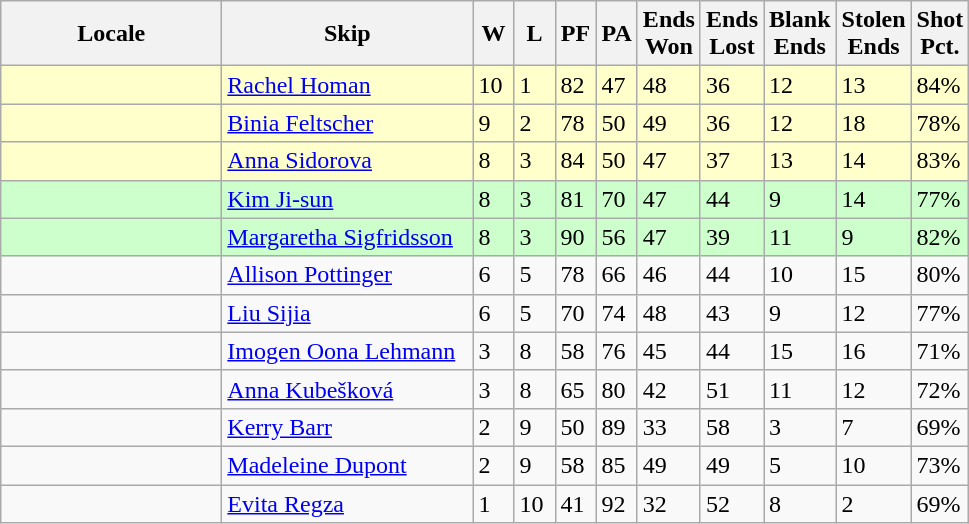<table class=wikitable>
<tr>
<th width=140>Locale</th>
<th width=160>Skip</th>
<th width=20>W</th>
<th width=20>L</th>
<th width=20>PF</th>
<th width=20>PA</th>
<th width=20>Ends <br> Won</th>
<th width=20>Ends <br> Lost</th>
<th width=20>Blank <br> Ends</th>
<th width=20>Stolen <br> Ends</th>
<th width=20>Shot <br> Pct.</th>
</tr>
<tr bgcolor=#ffffcc>
<td></td>
<td><a href='#'>Rachel Homan</a></td>
<td>10</td>
<td>1</td>
<td>82</td>
<td>47</td>
<td>48</td>
<td>36</td>
<td>12</td>
<td>13</td>
<td>84%</td>
</tr>
<tr bgcolor=#ffffcc>
<td></td>
<td><a href='#'>Binia Feltscher</a></td>
<td>9</td>
<td>2</td>
<td>78</td>
<td>50</td>
<td>49</td>
<td>36</td>
<td>12</td>
<td>18</td>
<td>78%</td>
</tr>
<tr bgcolor=#ffffcc>
<td></td>
<td><a href='#'>Anna Sidorova</a></td>
<td>8</td>
<td>3</td>
<td>84</td>
<td>50</td>
<td>47</td>
<td>37</td>
<td>13</td>
<td>14</td>
<td>83%</td>
</tr>
<tr bgcolor=#ccffcc>
<td></td>
<td><a href='#'>Kim Ji-sun</a></td>
<td>8</td>
<td>3</td>
<td>81</td>
<td>70</td>
<td>47</td>
<td>44</td>
<td>9</td>
<td>14</td>
<td>77%</td>
</tr>
<tr bgcolor=#ccffcc>
<td></td>
<td><a href='#'>Margaretha Sigfridsson</a></td>
<td>8</td>
<td>3</td>
<td>90</td>
<td>56</td>
<td>47</td>
<td>39</td>
<td>11</td>
<td>9</td>
<td>82%</td>
</tr>
<tr>
<td></td>
<td><a href='#'>Allison Pottinger</a></td>
<td>6</td>
<td>5</td>
<td>78</td>
<td>66</td>
<td>46</td>
<td>44</td>
<td>10</td>
<td>15</td>
<td>80%</td>
</tr>
<tr>
<td></td>
<td><a href='#'>Liu Sijia</a></td>
<td>6</td>
<td>5</td>
<td>70</td>
<td>74</td>
<td>48</td>
<td>43</td>
<td>9</td>
<td>12</td>
<td>77%</td>
</tr>
<tr>
<td></td>
<td><a href='#'>Imogen Oona Lehmann</a></td>
<td>3</td>
<td>8</td>
<td>58</td>
<td>76</td>
<td>45</td>
<td>44</td>
<td>15</td>
<td>16</td>
<td>71%</td>
</tr>
<tr>
<td></td>
<td><a href='#'>Anna Kubešková</a></td>
<td>3</td>
<td>8</td>
<td>65</td>
<td>80</td>
<td>42</td>
<td>51</td>
<td>11</td>
<td>12</td>
<td>72%</td>
</tr>
<tr>
<td></td>
<td><a href='#'>Kerry Barr</a></td>
<td>2</td>
<td>9</td>
<td>50</td>
<td>89</td>
<td>33</td>
<td>58</td>
<td>3</td>
<td>7</td>
<td>69%</td>
</tr>
<tr>
<td></td>
<td><a href='#'>Madeleine Dupont</a></td>
<td>2</td>
<td>9</td>
<td>58</td>
<td>85</td>
<td>49</td>
<td>49</td>
<td>5</td>
<td>10</td>
<td>73%</td>
</tr>
<tr>
<td></td>
<td><a href='#'>Evita Regza</a></td>
<td>1</td>
<td>10</td>
<td>41</td>
<td>92</td>
<td>32</td>
<td>52</td>
<td>8</td>
<td>2</td>
<td>69%</td>
</tr>
</table>
